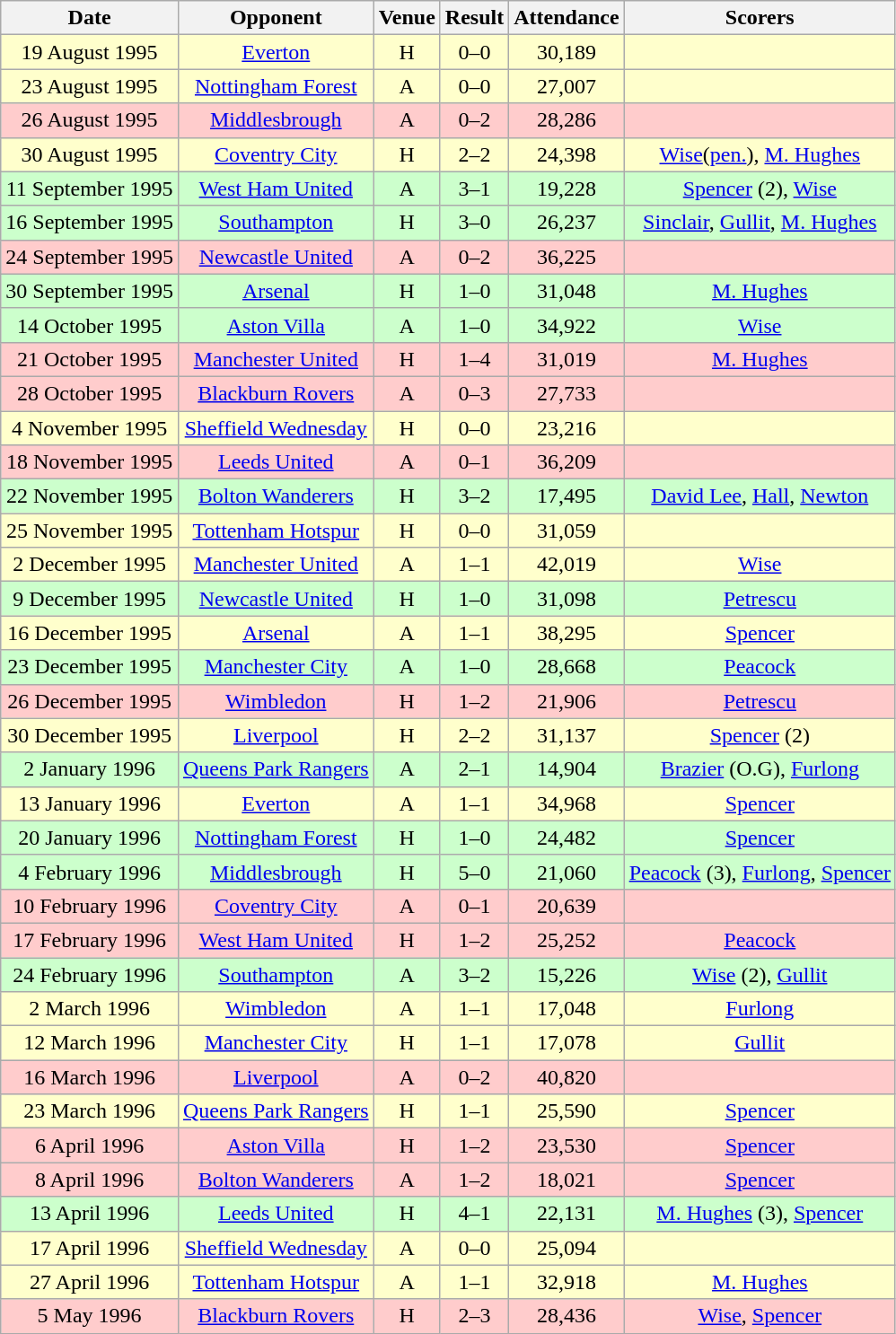<table class="wikitable" style="text-align:center">
<tr>
<th>Date</th>
<th>Opponent</th>
<th>Venue</th>
<th>Result</th>
<th>Attendance</th>
<th>Scorers</th>
</tr>
<tr style="background:#ffffcc">
<td>19 August 1995</td>
<td><a href='#'>Everton</a></td>
<td>H</td>
<td>0–0</td>
<td>30,189</td>
<td></td>
</tr>
<tr style="background:#ffffcc">
<td>23 August 1995</td>
<td><a href='#'>Nottingham Forest</a></td>
<td>A</td>
<td>0–0</td>
<td>27,007</td>
<td></td>
</tr>
<tr style="background:#ffcccc">
<td>26 August 1995</td>
<td><a href='#'>Middlesbrough</a></td>
<td>A</td>
<td>0–2</td>
<td>28,286</td>
<td></td>
</tr>
<tr style="background:#ffffcc">
<td>30 August 1995</td>
<td><a href='#'>Coventry City</a></td>
<td>H</td>
<td>2–2</td>
<td>24,398</td>
<td><a href='#'>Wise</a>(<a href='#'>pen.</a>), <a href='#'>M. Hughes</a></td>
</tr>
<tr style="background:#ccffcc">
<td>11 September 1995</td>
<td><a href='#'>West Ham United</a></td>
<td>A</td>
<td>3–1</td>
<td>19,228</td>
<td><a href='#'>Spencer</a> (2), <a href='#'>Wise</a></td>
</tr>
<tr style="background:#ccffcc">
<td>16 September 1995</td>
<td><a href='#'>Southampton</a></td>
<td>H</td>
<td>3–0</td>
<td>26,237</td>
<td><a href='#'>Sinclair</a>, <a href='#'>Gullit</a>, <a href='#'>M. Hughes</a></td>
</tr>
<tr style="background:#ffcccc">
<td>24 September 1995</td>
<td><a href='#'>Newcastle United</a></td>
<td>A</td>
<td>0–2</td>
<td>36,225</td>
<td></td>
</tr>
<tr style="background:#ccffcc">
<td>30 September 1995</td>
<td><a href='#'>Arsenal</a></td>
<td>H</td>
<td>1–0</td>
<td>31,048</td>
<td><a href='#'>M. Hughes</a></td>
</tr>
<tr style="background:#ccffcc">
<td>14 October 1995</td>
<td><a href='#'>Aston Villa</a></td>
<td>A</td>
<td>1–0</td>
<td>34,922</td>
<td><a href='#'>Wise</a></td>
</tr>
<tr style="background:#ffcccc">
<td>21 October 1995</td>
<td><a href='#'>Manchester United</a></td>
<td>H</td>
<td>1–4</td>
<td>31,019</td>
<td><a href='#'>M. Hughes</a></td>
</tr>
<tr style="background:#ffcccc">
<td>28 October 1995</td>
<td><a href='#'>Blackburn Rovers</a></td>
<td>A</td>
<td>0–3</td>
<td>27,733</td>
<td></td>
</tr>
<tr style="background:#ffffcc">
<td>4 November 1995</td>
<td><a href='#'>Sheffield Wednesday</a></td>
<td>H</td>
<td>0–0</td>
<td>23,216</td>
<td></td>
</tr>
<tr style="background:#ffcccc">
<td>18 November 1995</td>
<td><a href='#'>Leeds United</a></td>
<td>A</td>
<td>0–1</td>
<td>36,209</td>
<td></td>
</tr>
<tr style="background:#ccffcc">
<td>22 November 1995</td>
<td><a href='#'>Bolton Wanderers</a></td>
<td>H</td>
<td>3–2</td>
<td>17,495</td>
<td><a href='#'>David Lee</a>, <a href='#'>Hall</a>, <a href='#'>Newton</a></td>
</tr>
<tr style="background:#ffffcc">
<td>25 November 1995</td>
<td><a href='#'>Tottenham Hotspur</a></td>
<td>H</td>
<td>0–0</td>
<td>31,059</td>
<td></td>
</tr>
<tr style="background:#ffffcc">
<td>2 December 1995</td>
<td><a href='#'>Manchester United</a></td>
<td>A</td>
<td>1–1</td>
<td>42,019</td>
<td><a href='#'>Wise</a></td>
</tr>
<tr style="background:#ccffcc">
<td>9 December 1995</td>
<td><a href='#'>Newcastle United</a></td>
<td>H</td>
<td>1–0</td>
<td>31,098</td>
<td><a href='#'>Petrescu</a></td>
</tr>
<tr style="background:#ffffcc">
<td>16 December 1995</td>
<td><a href='#'>Arsenal</a></td>
<td>A</td>
<td>1–1</td>
<td>38,295</td>
<td><a href='#'>Spencer</a></td>
</tr>
<tr style="background:#ccffcc">
<td>23 December 1995</td>
<td><a href='#'>Manchester City</a></td>
<td>A</td>
<td>1–0</td>
<td>28,668</td>
<td><a href='#'>Peacock</a></td>
</tr>
<tr style="background:#ffcccc">
<td>26 December 1995</td>
<td><a href='#'>Wimbledon</a></td>
<td>H</td>
<td>1–2</td>
<td>21,906</td>
<td><a href='#'>Petrescu</a></td>
</tr>
<tr style="background:#ffffcc">
<td>30 December 1995</td>
<td><a href='#'>Liverpool</a></td>
<td>H</td>
<td>2–2</td>
<td>31,137</td>
<td><a href='#'>Spencer</a> (2)</td>
</tr>
<tr style="background:#ccffcc">
<td>2 January 1996</td>
<td><a href='#'>Queens Park Rangers</a></td>
<td>A</td>
<td>2–1</td>
<td>14,904</td>
<td><a href='#'>Brazier</a> (O.G), <a href='#'>Furlong</a></td>
</tr>
<tr style="background:#ffffcc">
<td>13 January 1996</td>
<td><a href='#'>Everton</a></td>
<td>A</td>
<td>1–1</td>
<td>34,968</td>
<td><a href='#'>Spencer</a></td>
</tr>
<tr style="background:#ccffcc">
<td>20 January 1996</td>
<td><a href='#'>Nottingham Forest</a></td>
<td>H</td>
<td>1–0</td>
<td>24,482</td>
<td><a href='#'>Spencer</a></td>
</tr>
<tr style="background:#ccffcc">
<td>4 February 1996</td>
<td><a href='#'>Middlesbrough</a></td>
<td>H</td>
<td>5–0</td>
<td>21,060</td>
<td><a href='#'>Peacock</a> (3), <a href='#'>Furlong</a>, <a href='#'>Spencer</a></td>
</tr>
<tr style="background:#ffcccc">
<td>10 February 1996</td>
<td><a href='#'>Coventry City</a></td>
<td>A</td>
<td>0–1</td>
<td>20,639</td>
<td></td>
</tr>
<tr style="background:#ffcccc">
<td>17 February 1996</td>
<td><a href='#'>West Ham United</a></td>
<td>H</td>
<td>1–2</td>
<td>25,252</td>
<td><a href='#'>Peacock</a></td>
</tr>
<tr style="background:#ccffcc">
<td>24 February 1996</td>
<td><a href='#'>Southampton</a></td>
<td>A</td>
<td>3–2</td>
<td>15,226</td>
<td><a href='#'>Wise</a> (2), <a href='#'>Gullit</a></td>
</tr>
<tr style="background:#ffffcc">
<td>2 March 1996</td>
<td><a href='#'>Wimbledon</a></td>
<td>A</td>
<td>1–1</td>
<td>17,048</td>
<td><a href='#'>Furlong</a></td>
</tr>
<tr style="background:#ffffcc">
<td>12 March 1996</td>
<td><a href='#'>Manchester City</a></td>
<td>H</td>
<td>1–1</td>
<td>17,078</td>
<td><a href='#'>Gullit</a></td>
</tr>
<tr style="background:#ffcccc">
<td>16 March 1996</td>
<td><a href='#'>Liverpool</a></td>
<td>A</td>
<td>0–2</td>
<td>40,820</td>
<td></td>
</tr>
<tr style="background:#ffffcc">
<td>23 March 1996</td>
<td><a href='#'>Queens Park Rangers</a></td>
<td>H</td>
<td>1–1</td>
<td>25,590</td>
<td><a href='#'>Spencer</a></td>
</tr>
<tr style="background:#ffcccc">
<td>6 April 1996</td>
<td><a href='#'>Aston Villa</a></td>
<td>H</td>
<td>1–2</td>
<td>23,530</td>
<td><a href='#'>Spencer</a></td>
</tr>
<tr style="background:#ffcccc">
<td>8 April 1996</td>
<td><a href='#'>Bolton Wanderers</a></td>
<td>A</td>
<td>1–2</td>
<td>18,021</td>
<td><a href='#'>Spencer</a></td>
</tr>
<tr style="background:#ccffcc">
<td>13 April 1996</td>
<td><a href='#'>Leeds United</a></td>
<td>H</td>
<td>4–1</td>
<td>22,131</td>
<td><a href='#'>M. Hughes</a> (3), <a href='#'>Spencer</a></td>
</tr>
<tr style="background:#ffffcc">
<td>17 April 1996</td>
<td><a href='#'>Sheffield Wednesday</a></td>
<td>A</td>
<td>0–0</td>
<td>25,094</td>
<td></td>
</tr>
<tr style="background:#ffffcc">
<td>27 April 1996</td>
<td><a href='#'>Tottenham Hotspur</a></td>
<td>A</td>
<td>1–1</td>
<td>32,918</td>
<td><a href='#'>M. Hughes</a></td>
</tr>
<tr style="background:#ffcccc">
<td>5 May 1996</td>
<td><a href='#'>Blackburn Rovers</a></td>
<td>H</td>
<td>2–3</td>
<td>28,436</td>
<td><a href='#'>Wise</a>, <a href='#'>Spencer</a></td>
</tr>
</table>
